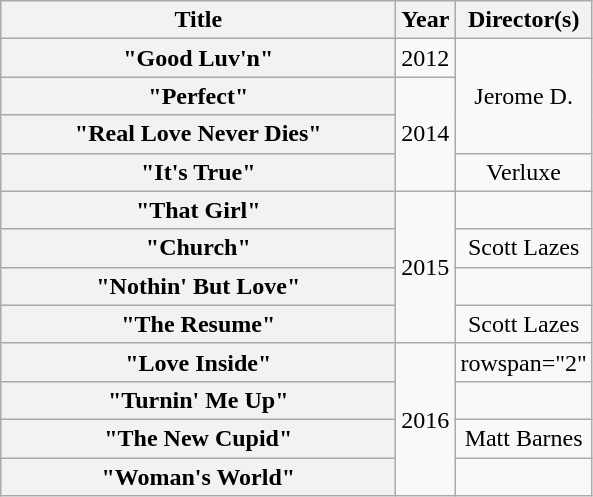<table class="wikitable plainrowheaders" style="text-align:center;">
<tr>
<th scope="col" style="width:16em;">Title</th>
<th scope="col">Year</th>
<th scope="col">Director(s)</th>
</tr>
<tr>
<th scope="row">"Good Luv'n"</th>
<td>2012</td>
<td rowspan="3">Jerome D.</td>
</tr>
<tr>
<th scope="row">"Perfect"</th>
<td rowspan="3">2014</td>
</tr>
<tr>
<th scope="row">"Real Love Never Dies"</th>
</tr>
<tr>
<th scope="row">"It's True"<br></th>
<td>Verluxe</td>
</tr>
<tr>
<th scope="row">"That Girl"<br></th>
<td rowspan="4">2015</td>
<td></td>
</tr>
<tr>
<th scope="row">"Church"<br></th>
<td>Scott Lazes</td>
</tr>
<tr>
<th scope="row">"Nothin' But Love"<br></th>
<td></td>
</tr>
<tr>
<th scope="row">"The Resume"<br></th>
<td>Scott Lazes</td>
</tr>
<tr>
<th scope="row">"Love Inside"<br></th>
<td rowspan="4">2016</td>
<td>rowspan="2" </td>
</tr>
<tr>
<th scope="row">"Turnin' Me Up"</th>
</tr>
<tr>
<th scope="row">"The New Cupid"<br></th>
<td>Matt Barnes</td>
</tr>
<tr>
<th scope="row">"Woman's World"</th>
<td></td>
</tr>
</table>
